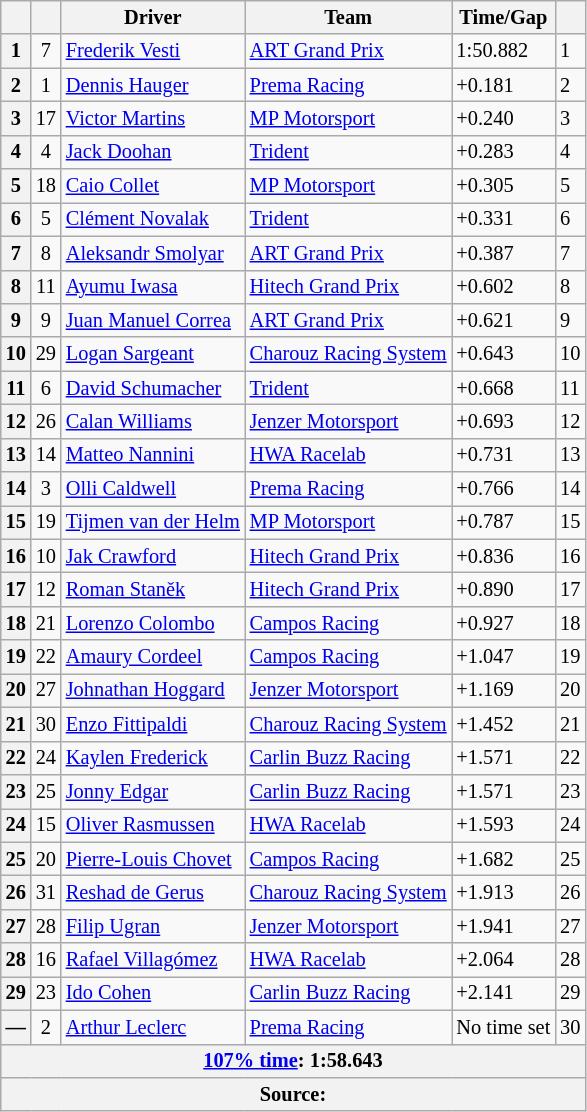<table class="wikitable" style="font-size:85%">
<tr>
<th></th>
<th></th>
<th>Driver</th>
<th>Team</th>
<th>Time/Gap</th>
<th></th>
</tr>
<tr>
<th>1</th>
<td align="center">7</td>
<td> <a href='#'>Frederik Vesti</a></td>
<td><a href='#'>ART Grand Prix</a></td>
<td>1:50.882</td>
<td>1</td>
</tr>
<tr>
<th>2</th>
<td align="center">1</td>
<td> <a href='#'>Dennis Hauger</a></td>
<td><a href='#'>Prema Racing</a></td>
<td>+0.181</td>
<td>2</td>
</tr>
<tr>
<th>3</th>
<td align="center">17</td>
<td> <a href='#'>Victor Martins</a></td>
<td><a href='#'>MP Motorsport</a></td>
<td>+0.240</td>
<td>3</td>
</tr>
<tr>
<th>4</th>
<td align="center">4</td>
<td> <a href='#'>Jack Doohan</a></td>
<td><a href='#'>Trident</a></td>
<td>+0.283</td>
<td>4</td>
</tr>
<tr>
<th>5</th>
<td align="center">18</td>
<td> <a href='#'>Caio Collet</a></td>
<td><a href='#'>MP Motorsport</a></td>
<td>+0.305</td>
<td>5</td>
</tr>
<tr>
<th>6</th>
<td align="center">5</td>
<td> <a href='#'>Clément Novalak</a></td>
<td><a href='#'>Trident</a></td>
<td>+0.331</td>
<td>6</td>
</tr>
<tr>
<th>7</th>
<td align="center">8</td>
<td> <a href='#'>Aleksandr Smolyar</a></td>
<td><a href='#'>ART Grand Prix</a></td>
<td>+0.387</td>
<td>7</td>
</tr>
<tr>
<th>8</th>
<td align="center">11</td>
<td> <a href='#'>Ayumu Iwasa</a></td>
<td><a href='#'>Hitech Grand Prix</a></td>
<td>+0.602</td>
<td>8</td>
</tr>
<tr>
<th>9</th>
<td align="center">9</td>
<td> <a href='#'>Juan Manuel Correa</a></td>
<td><a href='#'>ART Grand Prix</a></td>
<td>+0.621</td>
<td>9</td>
</tr>
<tr>
<th>10</th>
<td align="center">29</td>
<td> <a href='#'>Logan Sargeant</a></td>
<td><a href='#'>Charouz Racing System</a></td>
<td>+0.643</td>
<td>10</td>
</tr>
<tr>
<th>11</th>
<td align="center">6</td>
<td> <a href='#'>David Schumacher</a></td>
<td><a href='#'>Trident</a></td>
<td>+0.668</td>
<td>11</td>
</tr>
<tr>
<th>12</th>
<td align="center">26</td>
<td> <a href='#'>Calan Williams</a></td>
<td><a href='#'>Jenzer Motorsport</a></td>
<td>+0.693</td>
<td>12</td>
</tr>
<tr>
<th>13</th>
<td align="center">14</td>
<td> <a href='#'>Matteo Nannini</a></td>
<td><a href='#'>HWA Racelab</a></td>
<td>+0.731</td>
<td>13</td>
</tr>
<tr>
<th>14</th>
<td align="center">3</td>
<td> <a href='#'>Olli Caldwell</a></td>
<td><a href='#'>Prema Racing</a></td>
<td>+0.766</td>
<td>14</td>
</tr>
<tr>
<th>15</th>
<td align="center">19</td>
<td> <a href='#'>Tijmen van der Helm</a></td>
<td><a href='#'>MP Motorsport</a></td>
<td>+0.787</td>
<td>15</td>
</tr>
<tr>
<th>16</th>
<td align="center">10</td>
<td> <a href='#'>Jak Crawford</a></td>
<td><a href='#'>Hitech Grand Prix</a></td>
<td>+0.836</td>
<td>16</td>
</tr>
<tr>
<th>17</th>
<td align="center">12</td>
<td> <a href='#'>Roman Staněk</a></td>
<td><a href='#'>Hitech Grand Prix</a></td>
<td>+0.890</td>
<td>17</td>
</tr>
<tr>
<th>18</th>
<td align="center">21</td>
<td> <a href='#'>Lorenzo Colombo</a></td>
<td><a href='#'>Campos Racing</a></td>
<td>+0.927</td>
<td>18</td>
</tr>
<tr>
<th>19</th>
<td align="center">22</td>
<td> <a href='#'>Amaury Cordeel</a></td>
<td><a href='#'>Campos Racing</a></td>
<td>+1.047</td>
<td>19</td>
</tr>
<tr>
<th>20</th>
<td align="center">27</td>
<td> <a href='#'>Johnathan Hoggard</a></td>
<td><a href='#'>Jenzer Motorsport</a></td>
<td>+1.169</td>
<td>20</td>
</tr>
<tr>
<th>21</th>
<td align="center">30</td>
<td> <a href='#'>Enzo Fittipaldi</a></td>
<td><a href='#'>Charouz Racing System</a></td>
<td>+1.452</td>
<td>21</td>
</tr>
<tr>
<th>22</th>
<td align="center">24</td>
<td> <a href='#'>Kaylen Frederick</a></td>
<td><a href='#'>Carlin Buzz Racing</a></td>
<td>+1.571</td>
<td>22</td>
</tr>
<tr>
<th>23</th>
<td align="center">25</td>
<td> <a href='#'>Jonny Edgar</a></td>
<td><a href='#'>Carlin Buzz Racing</a></td>
<td>+1.571</td>
<td>23</td>
</tr>
<tr>
<th>24</th>
<td align="center">15</td>
<td> <a href='#'>Oliver Rasmussen</a></td>
<td><a href='#'>HWA Racelab</a></td>
<td>+1.593</td>
<td>24</td>
</tr>
<tr>
<th>25</th>
<td align="center">20</td>
<td> <a href='#'>Pierre-Louis Chovet</a></td>
<td><a href='#'>Campos Racing</a></td>
<td>+1.682</td>
<td>25</td>
</tr>
<tr>
<th>26</th>
<td align="center">31</td>
<td> <a href='#'>Reshad de Gerus</a></td>
<td><a href='#'>Charouz Racing System</a></td>
<td>+1.913</td>
<td>26</td>
</tr>
<tr>
<th>27</th>
<td align="center">28</td>
<td> <a href='#'>Filip Ugran</a></td>
<td><a href='#'>Jenzer Motorsport</a></td>
<td>+1.941</td>
<td>27</td>
</tr>
<tr>
<th>28</th>
<td align="center">16</td>
<td> <a href='#'>Rafael Villagómez</a></td>
<td><a href='#'>HWA Racelab</a></td>
<td>+2.064</td>
<td>28</td>
</tr>
<tr>
<th>29</th>
<td align="center">23</td>
<td> <a href='#'>Ido Cohen</a></td>
<td><a href='#'>Carlin Buzz Racing</a></td>
<td>+2.141</td>
<td>29</td>
</tr>
<tr>
<th>—</th>
<td align="center">2</td>
<td> <a href='#'>Arthur Leclerc</a></td>
<td><a href='#'>Prema Racing</a></td>
<td>No time set</td>
<td>30</td>
</tr>
<tr>
<th colspan="6"><a href='#'>107% time</a>: 1:58.643</th>
</tr>
<tr>
<th colspan="6">Source:</th>
</tr>
</table>
